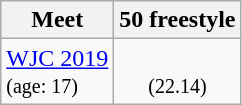<table class="sortable wikitable">
<tr>
<th>Meet</th>
<th class="unsortable">50 freestyle</th>
</tr>
<tr>
<td><a href='#'>WJC 2019</a><br><small>(age: 17)</small></td>
<td align="center"><br><small>(22.14)</small></td>
</tr>
</table>
